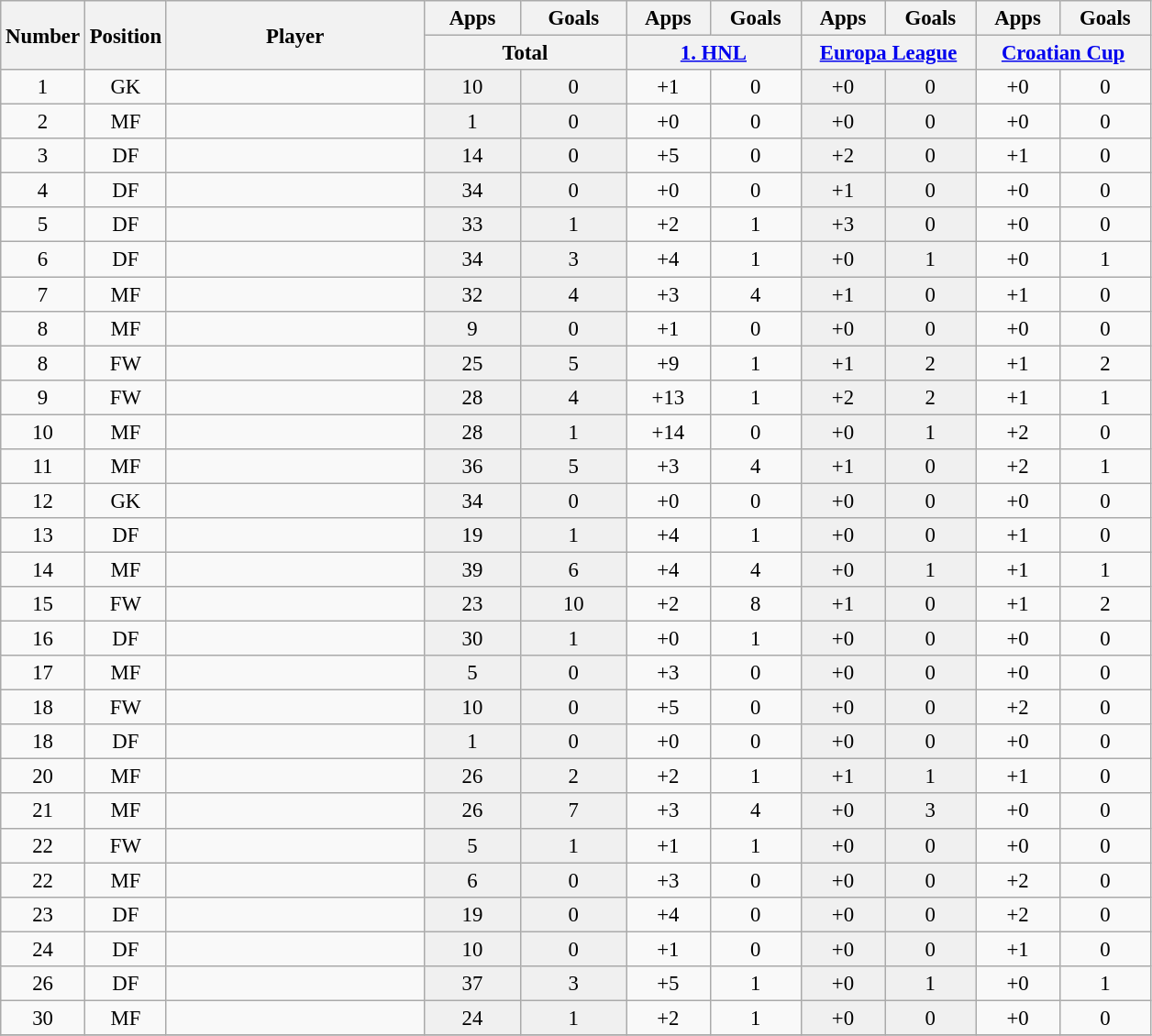<table class="wikitable sortable" style="font-size: 95%; text-align: center;">
<tr>
<th width=40  rowspan="2" align="center">Number</th>
<th width=40  rowspan="2" align="center">Position</th>
<th width=180 rowspan="2" align="center">Player</th>
<th>Apps</th>
<th>Goals</th>
<th>Apps</th>
<th>Goals</th>
<th>Apps</th>
<th>Goals</th>
<th>Apps</th>
<th>Goals</th>
</tr>
<tr>
<th class="unsortable" width=140 colspan="2" align="center">Total</th>
<th class="unsortable" width=120 colspan="2" align="center"><a href='#'>1. HNL</a></th>
<th class="unsortable" width=120 colspan="2" align="center"><a href='#'>Europa League</a></th>
<th class="unsortable" width=120 colspan="2" align="center"><a href='#'>Croatian Cup</a></th>
</tr>
<tr>
<td>1</td>
<td>GK</td>
<td style="text-align:left;"> </td>
<td style="background: #F0F0F0">10</td>
<td style="background: #F0F0F0">0</td>
<td>+1</td>
<td>0</td>
<td style="background: #F0F0F0">+0</td>
<td style="background: #F0F0F0">0</td>
<td>+0</td>
<td>0</td>
</tr>
<tr>
<td>2</td>
<td>MF</td>
<td style="text-align:left;"> </td>
<td style="background: #F0F0F0">1</td>
<td style="background: #F0F0F0">0</td>
<td>+0</td>
<td>0</td>
<td style="background: #F0F0F0">+0</td>
<td style="background: #F0F0F0">0</td>
<td>+0</td>
<td>0</td>
</tr>
<tr>
<td>3</td>
<td>DF</td>
<td style="text-align:left;"> </td>
<td style="background: #F0F0F0">14</td>
<td style="background: #F0F0F0">0</td>
<td>+5</td>
<td>0</td>
<td style="background: #F0F0F0">+2</td>
<td style="background: #F0F0F0">0</td>
<td>+1</td>
<td>0</td>
</tr>
<tr>
<td>4</td>
<td>DF</td>
<td style="text-align:left;"> </td>
<td style="background: #F0F0F0">34</td>
<td style="background: #F0F0F0">0</td>
<td>+0</td>
<td>0</td>
<td style="background: #F0F0F0">+1</td>
<td style="background: #F0F0F0">0</td>
<td>+0</td>
<td>0</td>
</tr>
<tr>
<td>5</td>
<td>DF</td>
<td style="text-align:left;"> </td>
<td style="background: #F0F0F0">33</td>
<td style="background: #F0F0F0">1</td>
<td>+2</td>
<td>1</td>
<td style="background: #F0F0F0">+3</td>
<td style="background: #F0F0F0">0</td>
<td>+0</td>
<td>0</td>
</tr>
<tr>
<td>6</td>
<td>DF</td>
<td style="text-align:left;"> </td>
<td style="background: #F0F0F0">34</td>
<td style="background: #F0F0F0">3</td>
<td>+4</td>
<td>1</td>
<td style="background: #F0F0F0">+0</td>
<td style="background: #F0F0F0">1</td>
<td>+0</td>
<td>1</td>
</tr>
<tr>
<td>7</td>
<td>MF</td>
<td style="text-align:left;"> </td>
<td style="background: #F0F0F0">32</td>
<td style="background: #F0F0F0">4</td>
<td>+3</td>
<td>4</td>
<td style="background: #F0F0F0">+1</td>
<td style="background: #F0F0F0">0</td>
<td>+1</td>
<td>0</td>
</tr>
<tr>
<td>8</td>
<td>MF</td>
<td style="text-align:left;"> </td>
<td style="background: #F0F0F0">9</td>
<td style="background: #F0F0F0">0</td>
<td>+1</td>
<td>0</td>
<td style="background: #F0F0F0">+0</td>
<td style="background: #F0F0F0">0</td>
<td>+0</td>
<td>0</td>
</tr>
<tr>
<td>8</td>
<td>FW</td>
<td style="text-align:left;"> </td>
<td style="background: #F0F0F0">25</td>
<td style="background: #F0F0F0">5</td>
<td>+9</td>
<td>1</td>
<td style="background: #F0F0F0">+1</td>
<td style="background: #F0F0F0">2</td>
<td>+1</td>
<td>2</td>
</tr>
<tr>
<td>9</td>
<td>FW</td>
<td style="text-align:left;"> </td>
<td style="background: #F0F0F0">28</td>
<td style="background: #F0F0F0">4</td>
<td>+13</td>
<td>1</td>
<td style="background: #F0F0F0">+2</td>
<td style="background: #F0F0F0">2</td>
<td>+1</td>
<td>1</td>
</tr>
<tr>
<td>10</td>
<td>MF</td>
<td style="text-align:left;"> </td>
<td style="background: #F0F0F0">28</td>
<td style="background: #F0F0F0">1</td>
<td>+14</td>
<td>0</td>
<td style="background: #F0F0F0">+0</td>
<td style="background: #F0F0F0">1</td>
<td>+2</td>
<td>0</td>
</tr>
<tr>
<td>11</td>
<td>MF</td>
<td style="text-align:left;"> </td>
<td style="background: #F0F0F0">36</td>
<td style="background: #F0F0F0">5</td>
<td>+3</td>
<td>4</td>
<td style="background: #F0F0F0">+1</td>
<td style="background: #F0F0F0">0</td>
<td>+2</td>
<td>1</td>
</tr>
<tr>
<td>12</td>
<td>GK</td>
<td style="text-align:left;"> </td>
<td style="background: #F0F0F0">34</td>
<td style="background: #F0F0F0">0</td>
<td>+0</td>
<td>0</td>
<td style="background: #F0F0F0">+0</td>
<td style="background: #F0F0F0">0</td>
<td>+0</td>
<td>0</td>
</tr>
<tr>
<td>13</td>
<td>DF</td>
<td style="text-align:left;"> </td>
<td style="background: #F0F0F0">19</td>
<td style="background: #F0F0F0">1</td>
<td>+4</td>
<td>1</td>
<td style="background: #F0F0F0">+0</td>
<td style="background: #F0F0F0">0</td>
<td>+1</td>
<td>0</td>
</tr>
<tr>
<td>14</td>
<td>MF</td>
<td style="text-align:left;"> </td>
<td style="background: #F0F0F0">39</td>
<td style="background: #F0F0F0">6</td>
<td>+4</td>
<td>4</td>
<td style="background: #F0F0F0">+0</td>
<td style="background: #F0F0F0">1</td>
<td>+1</td>
<td>1</td>
</tr>
<tr>
<td>15</td>
<td>FW</td>
<td style="text-align:left;"> </td>
<td style="background: #F0F0F0">23</td>
<td style="background: #F0F0F0">10</td>
<td>+2</td>
<td>8</td>
<td style="background: #F0F0F0">+1</td>
<td style="background: #F0F0F0">0</td>
<td>+1</td>
<td>2</td>
</tr>
<tr>
<td>16</td>
<td>DF</td>
<td style="text-align:left;"> </td>
<td style="background: #F0F0F0">30</td>
<td style="background: #F0F0F0">1</td>
<td>+0</td>
<td>1</td>
<td style="background: #F0F0F0">+0</td>
<td style="background: #F0F0F0">0</td>
<td>+0</td>
<td>0</td>
</tr>
<tr>
<td>17</td>
<td>MF</td>
<td style="text-align:left;"> </td>
<td style="background: #F0F0F0">5</td>
<td style="background: #F0F0F0">0</td>
<td>+3</td>
<td>0</td>
<td style="background: #F0F0F0">+0</td>
<td style="background: #F0F0F0">0</td>
<td>+0</td>
<td>0</td>
</tr>
<tr>
<td>18</td>
<td>FW</td>
<td style="text-align:left;"> </td>
<td style="background: #F0F0F0">10</td>
<td style="background: #F0F0F0">0</td>
<td>+5</td>
<td>0</td>
<td style="background: #F0F0F0">+0</td>
<td style="background: #F0F0F0">0</td>
<td>+2</td>
<td>0</td>
</tr>
<tr>
<td>18</td>
<td>DF</td>
<td style="text-align:left;"> </td>
<td style="background: #F0F0F0">1</td>
<td style="background: #F0F0F0">0</td>
<td>+0</td>
<td>0</td>
<td style="background: #F0F0F0">+0</td>
<td style="background: #F0F0F0">0</td>
<td>+0</td>
<td>0</td>
</tr>
<tr>
<td>20</td>
<td>MF</td>
<td style="text-align:left;"> </td>
<td style="background: #F0F0F0">26</td>
<td style="background: #F0F0F0">2</td>
<td>+2</td>
<td>1</td>
<td style="background: #F0F0F0">+1</td>
<td style="background: #F0F0F0">1</td>
<td>+1</td>
<td>0</td>
</tr>
<tr>
<td>21</td>
<td>MF</td>
<td style="text-align:left;"> </td>
<td style="background: #F0F0F0">26</td>
<td style="background: #F0F0F0">7</td>
<td>+3</td>
<td>4</td>
<td style="background: #F0F0F0">+0</td>
<td style="background: #F0F0F0">3</td>
<td>+0</td>
<td>0</td>
</tr>
<tr>
<td>22</td>
<td>FW</td>
<td style="text-align:left;"> </td>
<td style="background: #F0F0F0">5</td>
<td style="background: #F0F0F0">1</td>
<td>+1</td>
<td>1</td>
<td style="background: #F0F0F0">+0</td>
<td style="background: #F0F0F0">0</td>
<td>+0</td>
<td>0</td>
</tr>
<tr>
<td>22</td>
<td>MF</td>
<td style="text-align:left;"> </td>
<td style="background: #F0F0F0">6</td>
<td style="background: #F0F0F0">0</td>
<td>+3</td>
<td>0</td>
<td style="background: #F0F0F0">+0</td>
<td style="background: #F0F0F0">0</td>
<td>+2</td>
<td>0</td>
</tr>
<tr>
<td>23</td>
<td>DF</td>
<td style="text-align:left;"> </td>
<td style="background: #F0F0F0">19</td>
<td style="background: #F0F0F0">0</td>
<td>+4</td>
<td>0</td>
<td style="background: #F0F0F0">+0</td>
<td style="background: #F0F0F0">0</td>
<td>+2</td>
<td>0</td>
</tr>
<tr>
<td>24</td>
<td>DF</td>
<td style="text-align:left;"> </td>
<td style="background: #F0F0F0">10</td>
<td style="background: #F0F0F0">0</td>
<td>+1</td>
<td>0</td>
<td style="background: #F0F0F0">+0</td>
<td style="background: #F0F0F0">0</td>
<td>+1</td>
<td>0</td>
</tr>
<tr>
<td>26</td>
<td>DF</td>
<td style="text-align:left;"> </td>
<td style="background: #F0F0F0">37</td>
<td style="background: #F0F0F0">3</td>
<td>+5</td>
<td>1</td>
<td style="background: #F0F0F0">+0</td>
<td style="background: #F0F0F0">1</td>
<td>+0</td>
<td>1</td>
</tr>
<tr>
<td>30</td>
<td>MF</td>
<td style="text-align:left;"> </td>
<td style="background: #F0F0F0">24</td>
<td style="background: #F0F0F0">1</td>
<td>+2</td>
<td>1</td>
<td style="background: #F0F0F0">+0</td>
<td style="background: #F0F0F0">0</td>
<td>+0</td>
<td>0</td>
</tr>
<tr>
</tr>
</table>
